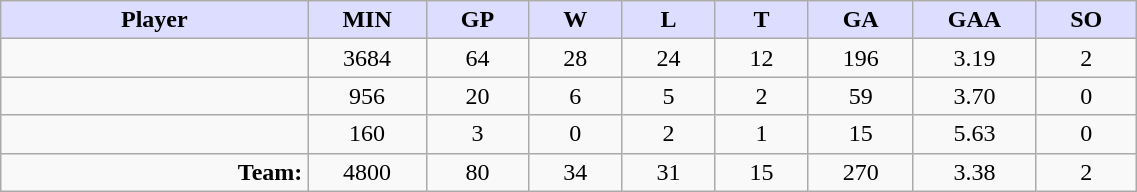<table style="width:60%;" class="wikitable sortable">
<tr>
<th style="background:#ddf; width:10%;">Player</th>
<th style="width:3%; background:#ddf;" title="Minutes played">MIN</th>
<th style="width:3%; background:#ddf;" title="Games played in">GP</th>
<th style="width:3%; background:#ddf;" title="Wins">W</th>
<th style="width:3%; background:#ddf;" title="Losses">L</th>
<th style="width:3%; background:#ddf;" title="Ties">T</th>
<th style="width:3%; background:#ddf;" title="Goals against">GA</th>
<th style="width:3%; background:#ddf;" title="Goals against average">GAA</th>
<th style="width:3%; background:#ddf;" title="Shut-outs">SO</th>
</tr>
<tr style="text-align:center;">
<td style="text-align:right;"></td>
<td>3684</td>
<td>64</td>
<td>28</td>
<td>24</td>
<td>12</td>
<td>196</td>
<td>3.19</td>
<td>2</td>
</tr>
<tr style="text-align:center;">
<td style="text-align:right;"></td>
<td>956</td>
<td>20</td>
<td>6</td>
<td>5</td>
<td>2</td>
<td>59</td>
<td>3.70</td>
<td>0</td>
</tr>
<tr style="text-align:center;">
<td style="text-align:right;"></td>
<td>160</td>
<td>3</td>
<td>0</td>
<td>2</td>
<td>1</td>
<td>15</td>
<td>5.63</td>
<td>0</td>
</tr>
<tr style="text-align:center;">
<td style="text-align:right;"><strong>Team:</strong></td>
<td>4800</td>
<td>80</td>
<td>34</td>
<td>31</td>
<td>15</td>
<td>270</td>
<td>3.38</td>
<td>2</td>
</tr>
</table>
